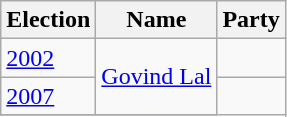<table class="wikitable sortable">
<tr>
<th>Election</th>
<th>Name</th>
<th colspan=2>Party</th>
</tr>
<tr>
<td><a href='#'>2002</a></td>
<td rowspan=2><a href='#'>Govind Lal</a></td>
<td></td>
</tr>
<tr>
<td><a href='#'>2007</a></td>
</tr>
<tr>
</tr>
</table>
